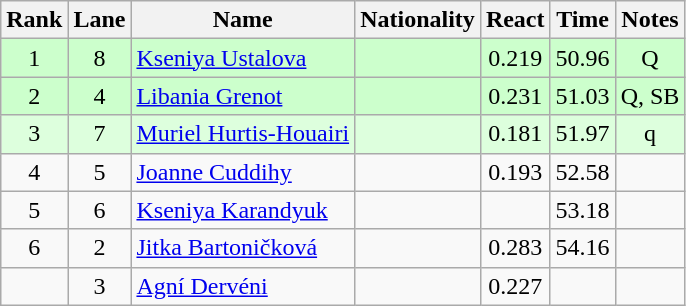<table class="wikitable sortable" style="text-align:center">
<tr>
<th>Rank</th>
<th>Lane</th>
<th>Name</th>
<th>Nationality</th>
<th>React</th>
<th>Time</th>
<th>Notes</th>
</tr>
<tr bgcolor=ccffcc>
<td>1</td>
<td>8</td>
<td align="left"><a href='#'>Kseniya Ustalova</a></td>
<td align=left></td>
<td>0.219</td>
<td>50.96</td>
<td>Q</td>
</tr>
<tr bgcolor=ccffcc>
<td>2</td>
<td>4</td>
<td align="left"><a href='#'>Libania Grenot</a></td>
<td align=left></td>
<td>0.231</td>
<td>51.03</td>
<td>Q, SB</td>
</tr>
<tr bgcolor=ddffdd>
<td>3</td>
<td>7</td>
<td align="left"><a href='#'>Muriel Hurtis-Houairi</a></td>
<td align=left></td>
<td>0.181</td>
<td>51.97</td>
<td>q</td>
</tr>
<tr>
<td>4</td>
<td>5</td>
<td align="left"><a href='#'>Joanne Cuddihy</a></td>
<td align=left></td>
<td>0.193</td>
<td>52.58</td>
<td></td>
</tr>
<tr>
<td>5</td>
<td>6</td>
<td align="left"><a href='#'>Kseniya Karandyuk</a></td>
<td align=left></td>
<td></td>
<td>53.18</td>
<td></td>
</tr>
<tr>
<td>6</td>
<td>2</td>
<td align="left"><a href='#'>Jitka Bartoničková</a></td>
<td align=left></td>
<td>0.283</td>
<td>54.16</td>
<td></td>
</tr>
<tr>
<td></td>
<td>3</td>
<td align="left"><a href='#'>Agní Dervéni</a></td>
<td align=left></td>
<td>0.227</td>
<td></td>
<td></td>
</tr>
</table>
